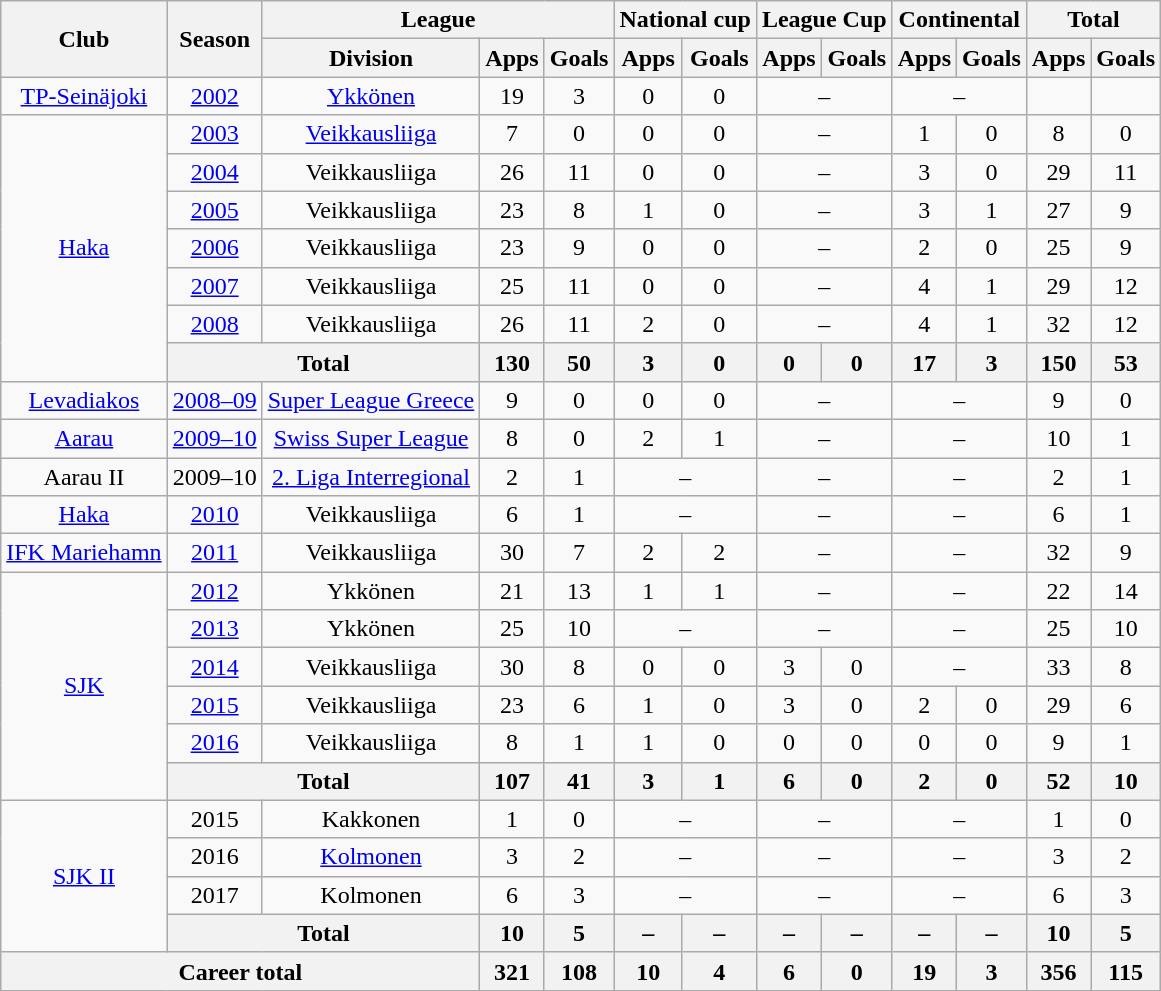<table class="wikitable" style="text-align:center">
<tr>
<th rowspan="2">Club</th>
<th rowspan="2">Season</th>
<th colspan="3">League</th>
<th colspan="2">National cup</th>
<th colspan="2">League Cup</th>
<th colspan="2">Continental</th>
<th colspan="2">Total</th>
</tr>
<tr>
<th>Division</th>
<th>Apps</th>
<th>Goals</th>
<th>Apps</th>
<th>Goals</th>
<th>Apps</th>
<th>Goals</th>
<th>Apps</th>
<th>Goals</th>
<th>Apps</th>
<th>Goals</th>
</tr>
<tr>
<td><a href='#'>TP-Seinäjoki</a></td>
<td><a href='#'>2002</a></td>
<td><a href='#'>Ykkönen</a></td>
<td>19</td>
<td>3</td>
<td>0</td>
<td>0</td>
<td colspan="2">–</td>
<td colspan="2">–</td>
<td></td>
<td></td>
</tr>
<tr>
<td rowspan="7"><a href='#'>Haka</a></td>
<td><a href='#'>2003</a></td>
<td><a href='#'>Veikkausliiga</a></td>
<td>7</td>
<td>0</td>
<td>0</td>
<td>0</td>
<td colspan="2">–</td>
<td>1</td>
<td>0</td>
<td>8</td>
<td>0</td>
</tr>
<tr>
<td><a href='#'>2004</a></td>
<td>Veikkausliiga</td>
<td>26</td>
<td>11</td>
<td>0</td>
<td>0</td>
<td colspan="2">–</td>
<td>3</td>
<td>0</td>
<td>29</td>
<td>11</td>
</tr>
<tr>
<td><a href='#'>2005</a></td>
<td>Veikkausliiga</td>
<td>23</td>
<td>8</td>
<td>1</td>
<td>0</td>
<td colspan="2">–</td>
<td>3</td>
<td>1</td>
<td>27</td>
<td>9</td>
</tr>
<tr>
<td><a href='#'>2006</a></td>
<td>Veikkausliiga</td>
<td>23</td>
<td>9</td>
<td>0</td>
<td>0</td>
<td colspan="2">–</td>
<td>2</td>
<td>0</td>
<td>25</td>
<td>9</td>
</tr>
<tr>
<td><a href='#'>2007</a></td>
<td>Veikkausliiga</td>
<td>25</td>
<td>11</td>
<td>0</td>
<td>0</td>
<td colspan="2">–</td>
<td>4</td>
<td>1</td>
<td>29</td>
<td>12</td>
</tr>
<tr>
<td><a href='#'>2008</a></td>
<td>Veikkausliiga</td>
<td>26</td>
<td>11</td>
<td>2</td>
<td>0</td>
<td colspan="2">–</td>
<td>4</td>
<td>1</td>
<td>32</td>
<td>12</td>
</tr>
<tr>
<th colspan="2">Total</th>
<th>130</th>
<th>50</th>
<th>3</th>
<th>0</th>
<th>0</th>
<th>0</th>
<th>17</th>
<th>3</th>
<th>150</th>
<th>53</th>
</tr>
<tr>
<td><a href='#'>Levadiakos</a></td>
<td><a href='#'>2008–09</a></td>
<td><a href='#'>Super League Greece</a></td>
<td>9</td>
<td>0</td>
<td>0</td>
<td>0</td>
<td colspan="2">–</td>
<td colspan="2">–</td>
<td>9</td>
<td>0</td>
</tr>
<tr>
<td><a href='#'>Aarau</a></td>
<td><a href='#'>2009–10</a></td>
<td><a href='#'>Swiss Super League</a></td>
<td>8</td>
<td>0</td>
<td>2</td>
<td>1</td>
<td colspan="2">–</td>
<td colspan="2">–</td>
<td>10</td>
<td>1</td>
</tr>
<tr>
<td>Aarau II</td>
<td>2009–10</td>
<td><a href='#'>2. Liga Interregional</a></td>
<td>2</td>
<td>1</td>
<td colspan="2">–</td>
<td colspan="2">–</td>
<td colspan="2">–</td>
<td>2</td>
<td>1</td>
</tr>
<tr>
<td><a href='#'>Haka</a></td>
<td><a href='#'>2010</a></td>
<td>Veikkausliiga</td>
<td>6</td>
<td>1</td>
<td colspan="2">–</td>
<td colspan="2">–</td>
<td colspan="2">–</td>
<td>6</td>
<td>1</td>
</tr>
<tr>
<td><a href='#'>IFK Mariehamn</a></td>
<td><a href='#'>2011</a></td>
<td>Veikkausliiga</td>
<td>30</td>
<td>7</td>
<td>2</td>
<td>2</td>
<td colspan="2">–</td>
<td colspan="2">–</td>
<td>32</td>
<td>9</td>
</tr>
<tr>
<td rowspan="6"><a href='#'>SJK</a></td>
<td><a href='#'>2012</a></td>
<td>Ykkönen</td>
<td>21</td>
<td>13</td>
<td>1</td>
<td>1</td>
<td colspan="2">–</td>
<td colspan="2">–</td>
<td>22</td>
<td>14</td>
</tr>
<tr>
<td><a href='#'>2013</a></td>
<td>Ykkönen</td>
<td>25</td>
<td>10</td>
<td colspan="2">–</td>
<td colspan="2">–</td>
<td colspan="2">–</td>
<td>25</td>
<td>10</td>
</tr>
<tr>
<td><a href='#'>2014</a></td>
<td>Veikkausliiga</td>
<td>30</td>
<td>8</td>
<td>0</td>
<td>0</td>
<td>3</td>
<td>0</td>
<td colspan="2">–</td>
<td>33</td>
<td>8</td>
</tr>
<tr>
<td><a href='#'>2015</a></td>
<td>Veikkausliiga</td>
<td>23</td>
<td>6</td>
<td>1</td>
<td>0</td>
<td>3</td>
<td>0</td>
<td>2</td>
<td>0</td>
<td>29</td>
<td>6</td>
</tr>
<tr>
<td><a href='#'>2016</a></td>
<td>Veikkausliiga</td>
<td>8</td>
<td>1</td>
<td>1</td>
<td>0</td>
<td>0</td>
<td>0</td>
<td>0</td>
<td>0</td>
<td>9</td>
<td>1</td>
</tr>
<tr>
<th colspan="2">Total</th>
<th>107</th>
<th>41</th>
<th>3</th>
<th>1</th>
<th>6</th>
<th>0</th>
<th>2</th>
<th>0</th>
<th>52</th>
<th>10</th>
</tr>
<tr>
<td rowspan="4"><a href='#'>SJK II</a></td>
<td>2015</td>
<td>Kakkonen</td>
<td>1</td>
<td>0</td>
<td colspan="2">–</td>
<td colspan="2">–</td>
<td colspan="2">–</td>
<td>1</td>
<td>0</td>
</tr>
<tr>
<td>2016</td>
<td><a href='#'>Kolmonen</a></td>
<td>3</td>
<td>2</td>
<td colspan="2">–</td>
<td colspan="2">–</td>
<td colspan="2">–</td>
<td>3</td>
<td>2</td>
</tr>
<tr>
<td>2017</td>
<td>Kolmonen</td>
<td>6</td>
<td>3</td>
<td colspan="2">–</td>
<td colspan="2">–</td>
<td colspan="2">–</td>
<td>6</td>
<td>3</td>
</tr>
<tr>
<th colspan="2">Total</th>
<th>10</th>
<th>5</th>
<th>–</th>
<th>–</th>
<th>–</th>
<th>–</th>
<th>–</th>
<th>–</th>
<th>10</th>
<th>5</th>
</tr>
<tr>
<th colspan="3">Career total</th>
<th>321</th>
<th>108</th>
<th>10</th>
<th>4</th>
<th>6</th>
<th>0</th>
<th>19</th>
<th>3</th>
<th>356</th>
<th>115</th>
</tr>
</table>
